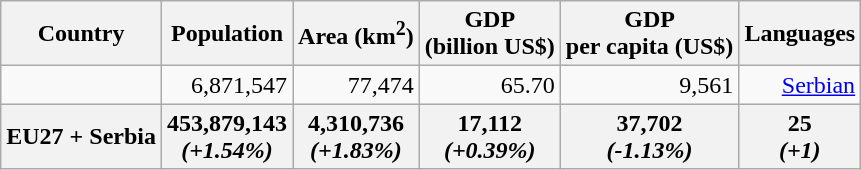<table class="wikitable" style="text-align:right;">
<tr>
<th>Country</th>
<th>Population</th>
<th>Area (km<sup>2</sup>)</th>
<th>GDP <br>(billion US$)</th>
<th>GDP <br>per capita (US$)</th>
<th>Languages</th>
</tr>
<tr>
<td style="text-align:left;"><em></em></td>
<td>6,871,547</td>
<td>77,474</td>
<td>65.70</td>
<td>9,561</td>
<td><a href='#'>Serbian</a></td>
</tr>
<tr>
<th>EU27 + Serbia</th>
<th>453,879,143 <br><em>(+1.54%)</em></th>
<th>4,310,736 <br><em>(+1.83%)</em></th>
<th>17,112 <br><em>(+0.39%)</em></th>
<th>37,702 <br><em>(-1.13%)</em></th>
<th>25<br><em>(+1)</em></th>
</tr>
</table>
